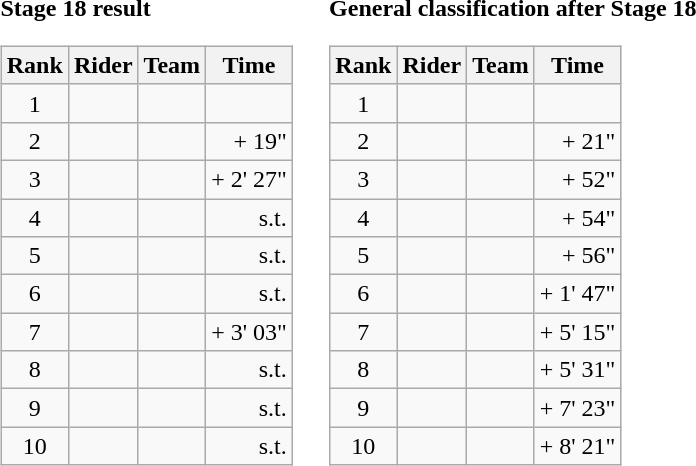<table>
<tr>
<td><strong>Stage 18 result</strong><br><table class="wikitable">
<tr>
<th scope="col">Rank</th>
<th scope="col">Rider</th>
<th scope="col">Team</th>
<th scope="col">Time</th>
</tr>
<tr>
<td style="text-align:center;">1</td>
<td></td>
<td></td>
<td style="text-align:right;"></td>
</tr>
<tr>
<td style="text-align:center;">2</td>
<td></td>
<td></td>
<td style="text-align:right;">+ 19"</td>
</tr>
<tr>
<td style="text-align:center;">3</td>
<td></td>
<td></td>
<td style="text-align:right;">+ 2' 27"</td>
</tr>
<tr>
<td style="text-align:center;">4</td>
<td></td>
<td></td>
<td style="text-align:right;">s.t.</td>
</tr>
<tr>
<td style="text-align:center;">5</td>
<td></td>
<td></td>
<td style="text-align:right;">s.t.</td>
</tr>
<tr>
<td style="text-align:center;">6</td>
<td></td>
<td></td>
<td style="text-align:right;">s.t.</td>
</tr>
<tr>
<td style="text-align:center;">7</td>
<td></td>
<td></td>
<td style="text-align:right;">+ 3' 03"</td>
</tr>
<tr>
<td style="text-align:center;">8</td>
<td></td>
<td></td>
<td style="text-align:right;">s.t.</td>
</tr>
<tr>
<td style="text-align:center;">9</td>
<td></td>
<td></td>
<td style="text-align:right;">s.t.</td>
</tr>
<tr>
<td style="text-align:center;">10</td>
<td></td>
<td></td>
<td style="text-align:right;">s.t.</td>
</tr>
</table>
</td>
<td></td>
<td><strong>General classification after Stage 18</strong><br><table class="wikitable">
<tr>
<th scope="col">Rank</th>
<th scope="col">Rider</th>
<th scope="col">Team</th>
<th scope="col">Time</th>
</tr>
<tr>
<td style="text-align:center;">1</td>
<td></td>
<td></td>
<td style="text-align:right;"></td>
</tr>
<tr>
<td style="text-align:center;">2</td>
<td></td>
<td></td>
<td style="text-align:right;">+ 21"</td>
</tr>
<tr>
<td style="text-align:center;">3</td>
<td></td>
<td></td>
<td style="text-align:right;">+ 52"</td>
</tr>
<tr>
<td style="text-align:center;">4</td>
<td></td>
<td></td>
<td style="text-align:right;">+ 54"</td>
</tr>
<tr>
<td style="text-align:center;">5</td>
<td></td>
<td></td>
<td style="text-align:right;">+ 56"</td>
</tr>
<tr>
<td style="text-align:center;">6</td>
<td></td>
<td></td>
<td style="text-align:right;">+ 1' 47"</td>
</tr>
<tr>
<td style="text-align:center;">7</td>
<td></td>
<td></td>
<td style="text-align:right;">+ 5' 15"</td>
</tr>
<tr>
<td style="text-align:center;">8</td>
<td></td>
<td></td>
<td style="text-align:right;">+ 5' 31"</td>
</tr>
<tr>
<td style="text-align:center;">9</td>
<td></td>
<td></td>
<td style="text-align:right;">+ 7' 23"</td>
</tr>
<tr>
<td style="text-align:center;">10</td>
<td></td>
<td></td>
<td style="text-align:right;">+ 8' 21"</td>
</tr>
</table>
</td>
</tr>
</table>
